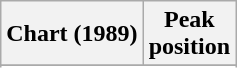<table class="wikitable sortable plainrowheaders">
<tr>
<th>Chart (1989)</th>
<th>Peak<br>position</th>
</tr>
<tr>
</tr>
<tr>
</tr>
</table>
